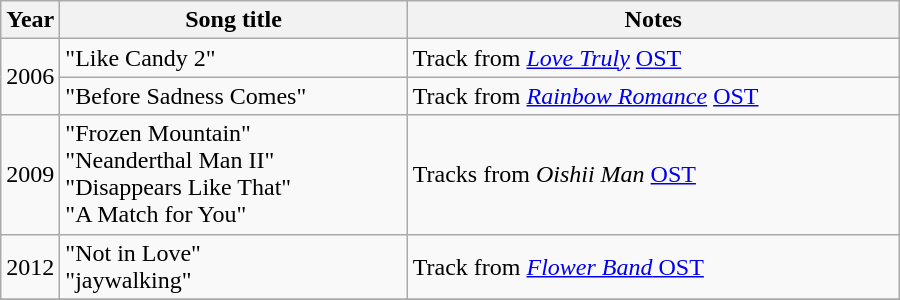<table class="wikitable" style="width:600px">
<tr>
<th width=10>Year</th>
<th>Song title</th>
<th>Notes</th>
</tr>
<tr>
<td rowspan=2>2006</td>
<td>"Like Candy 2" </td>
<td>Track from <em><a href='#'>Love Truly</a></em> <a href='#'>OST</a></td>
</tr>
<tr>
<td>"Before Sadness Comes" </td>
<td>Track from <em><a href='#'>Rainbow Romance</a></em> <a href='#'>OST</a></td>
</tr>
<tr>
<td>2009</td>
<td> "Frozen Mountain" <br>  "Neanderthal Man II" <br>  "Disappears Like That" <br>  "A Match for You"</td>
<td>Tracks from <em>Oishii Man</em> <a href='#'>OST</a></td>
</tr>
<tr>
<td>2012</td>
<td>"Not in Love" <br> "jaywalking"</td>
<td>Track from <a href='#'><em>Flower Band</em> OST</a></td>
</tr>
<tr>
</tr>
</table>
